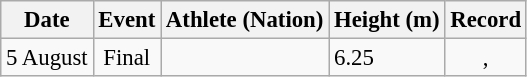<table class="wikitable" style="text-align:center; font-size:95%;">
<tr>
<th>Date</th>
<th>Event</th>
<th>Athlete (Nation)</th>
<th>Height (m)</th>
<th>Record</th>
</tr>
<tr>
<td>5 August</td>
<td>Final</td>
<td align=left></td>
<td align=left>6.25</td>
<td>, </td>
</tr>
</table>
